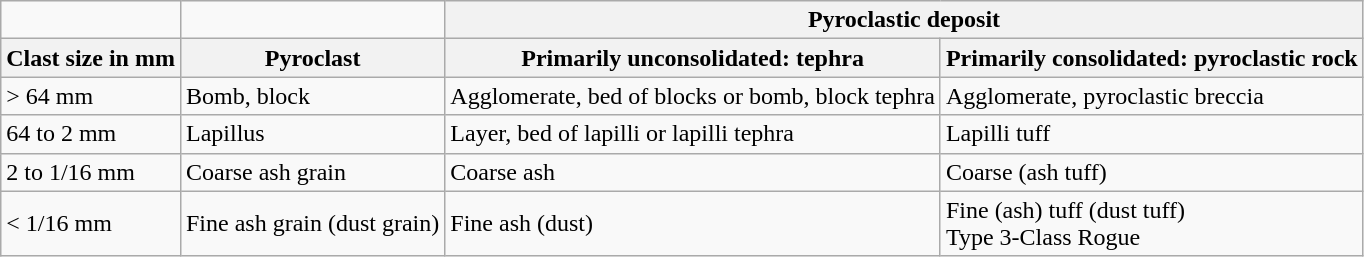<table class="wikitable">
<tr>
<td></td>
<td></td>
<th colspan="2">Pyroclastic deposit</th>
</tr>
<tr>
<th>Clast size in mm</th>
<th>Pyroclast</th>
<th>Primarily unconsolidated: tephra</th>
<th>Primarily consolidated: pyroclastic rock</th>
</tr>
<tr>
<td>> 64 mm</td>
<td>Bomb, block</td>
<td>Agglomerate, bed of blocks or bomb, block tephra</td>
<td>Agglomerate, pyroclastic breccia</td>
</tr>
<tr>
<td>64 to 2 mm</td>
<td>Lapillus</td>
<td>Layer, bed of lapilli or lapilli tephra</td>
<td>Lapilli tuff</td>
</tr>
<tr>
<td>2 to 1/16 mm</td>
<td>Coarse ash grain</td>
<td>Coarse ash</td>
<td>Coarse (ash tuff)</td>
</tr>
<tr>
<td class="nowrap">< 1/16 mm</td>
<td>Fine ash grain (dust grain)</td>
<td>Fine ash (dust)</td>
<td>Fine (ash) tuff (dust tuff)<br>Type 3-Class Rogue</td>
</tr>
</table>
